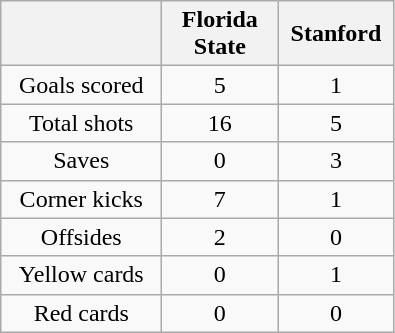<table class="wikitable plainrowheaders" style="text-align: center">
<tr>
<th scope="col" style="width:100px"></th>
<th scope="col" style="width:70px">Florida <br>State</th>
<th scope="col" style="width:70px">Stanford</th>
</tr>
<tr>
<td scope=row>Goals scored</td>
<td>5</td>
<td>1</td>
</tr>
<tr>
<td scope=row>Total shots</td>
<td>16</td>
<td>5</td>
</tr>
<tr>
<td scope=row>Saves</td>
<td>0</td>
<td>3</td>
</tr>
<tr>
<td scope=row>Corner kicks</td>
<td>7</td>
<td>1</td>
</tr>
<tr>
<td scope=row>Offsides</td>
<td>2</td>
<td>0</td>
</tr>
<tr>
<td scope=row>Yellow cards</td>
<td>0</td>
<td>1</td>
</tr>
<tr>
<td scope=row>Red cards</td>
<td>0</td>
<td>0</td>
</tr>
</table>
